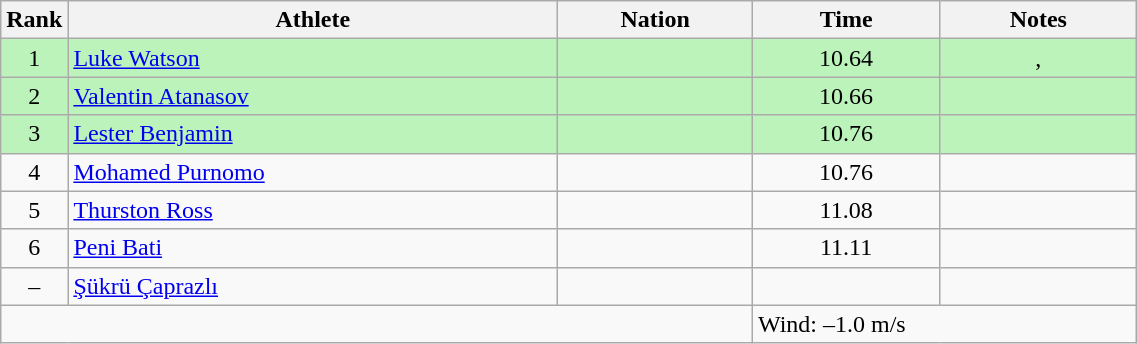<table class="wikitable sortable" style="text-align:center;width: 60%;">
<tr>
<th scope="col" style="width: 10px;">Rank</th>
<th scope="col">Athlete</th>
<th scope="col">Nation</th>
<th scope="col">Time</th>
<th scope="col">Notes</th>
</tr>
<tr bgcolor=bbf3bb>
<td>1</td>
<td align=left><a href='#'>Luke Watson</a></td>
<td align=left></td>
<td>10.64</td>
<td>, </td>
</tr>
<tr bgcolor=bbf3bb>
<td>2</td>
<td align=left><a href='#'>Valentin Atanasov</a></td>
<td align=left></td>
<td>10.66</td>
<td></td>
</tr>
<tr bgcolor=bbf3bb>
<td>3</td>
<td align=left><a href='#'>Lester Benjamin</a></td>
<td align=left></td>
<td>10.76</td>
<td></td>
</tr>
<tr>
<td>4</td>
<td align=left><a href='#'>Mohamed Purnomo</a></td>
<td align=left></td>
<td>10.76</td>
<td></td>
</tr>
<tr>
<td>5</td>
<td align=left><a href='#'>Thurston Ross</a></td>
<td align=left></td>
<td>11.08</td>
<td></td>
</tr>
<tr>
<td>6</td>
<td align=left><a href='#'>Peni Bati</a></td>
<td align=left></td>
<td>11.11</td>
<td></td>
</tr>
<tr>
<td>–</td>
<td align=left><a href='#'>Şükrü Çaprazlı</a></td>
<td align=left></td>
<td></td>
<td></td>
</tr>
<tr class="sortbottom">
<td colspan="3"></td>
<td colspan="2" style="text-align:left;">Wind: –1.0 m/s</td>
</tr>
</table>
